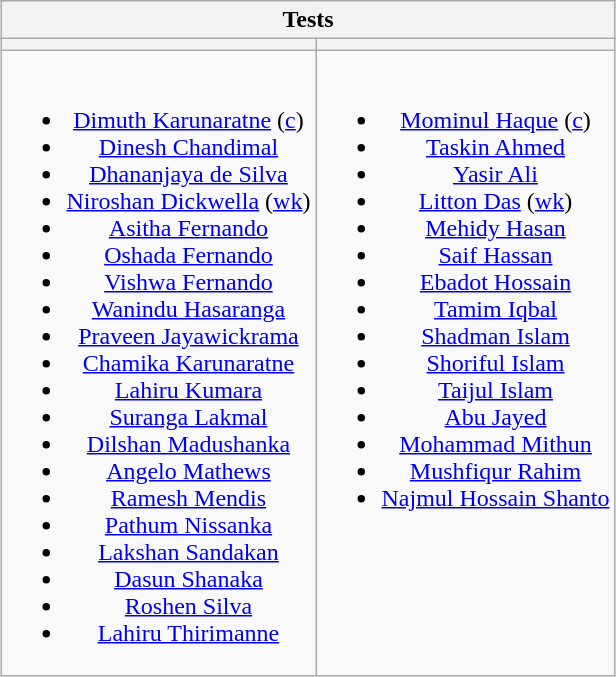<table class="wikitable" style="text-align:center; margin:auto">
<tr>
<th colspan=2>Tests</th>
</tr>
<tr>
<th></th>
<th></th>
</tr>
<tr style="vertical-align:top">
<td><br><ul><li><a href='#'>Dimuth Karunaratne</a> (<a href='#'>c</a>)</li><li><a href='#'>Dinesh Chandimal</a></li><li><a href='#'>Dhananjaya de Silva</a></li><li><a href='#'>Niroshan Dickwella</a> (<a href='#'>wk</a>)</li><li><a href='#'>Asitha Fernando</a></li><li><a href='#'>Oshada Fernando</a></li><li><a href='#'>Vishwa Fernando</a></li><li><a href='#'>Wanindu Hasaranga</a></li><li><a href='#'>Praveen Jayawickrama</a></li><li><a href='#'>Chamika Karunaratne</a></li><li><a href='#'>Lahiru Kumara</a></li><li><a href='#'>Suranga Lakmal</a></li><li><a href='#'>Dilshan Madushanka</a></li><li><a href='#'>Angelo Mathews</a></li><li><a href='#'>Ramesh Mendis</a></li><li><a href='#'>Pathum Nissanka</a></li><li><a href='#'>Lakshan Sandakan</a></li><li><a href='#'>Dasun Shanaka</a></li><li><a href='#'>Roshen Silva</a></li><li><a href='#'>Lahiru Thirimanne</a></li></ul></td>
<td><br><ul><li><a href='#'>Mominul Haque</a> (<a href='#'>c</a>)</li><li><a href='#'>Taskin Ahmed</a></li><li><a href='#'> Yasir Ali</a></li><li><a href='#'>Litton Das</a> (<a href='#'>wk</a>)</li><li><a href='#'>Mehidy Hasan</a></li><li><a href='#'>Saif Hassan</a></li><li><a href='#'>Ebadot Hossain</a></li><li><a href='#'>Tamim Iqbal</a></li><li><a href='#'>Shadman Islam</a></li><li><a href='#'>Shoriful Islam</a></li><li><a href='#'>Taijul Islam</a></li><li><a href='#'>Abu Jayed</a></li><li><a href='#'>Mohammad Mithun</a></li><li><a href='#'>Mushfiqur Rahim</a></li><li><a href='#'>Najmul Hossain Shanto</a></li></ul></td>
</tr>
</table>
